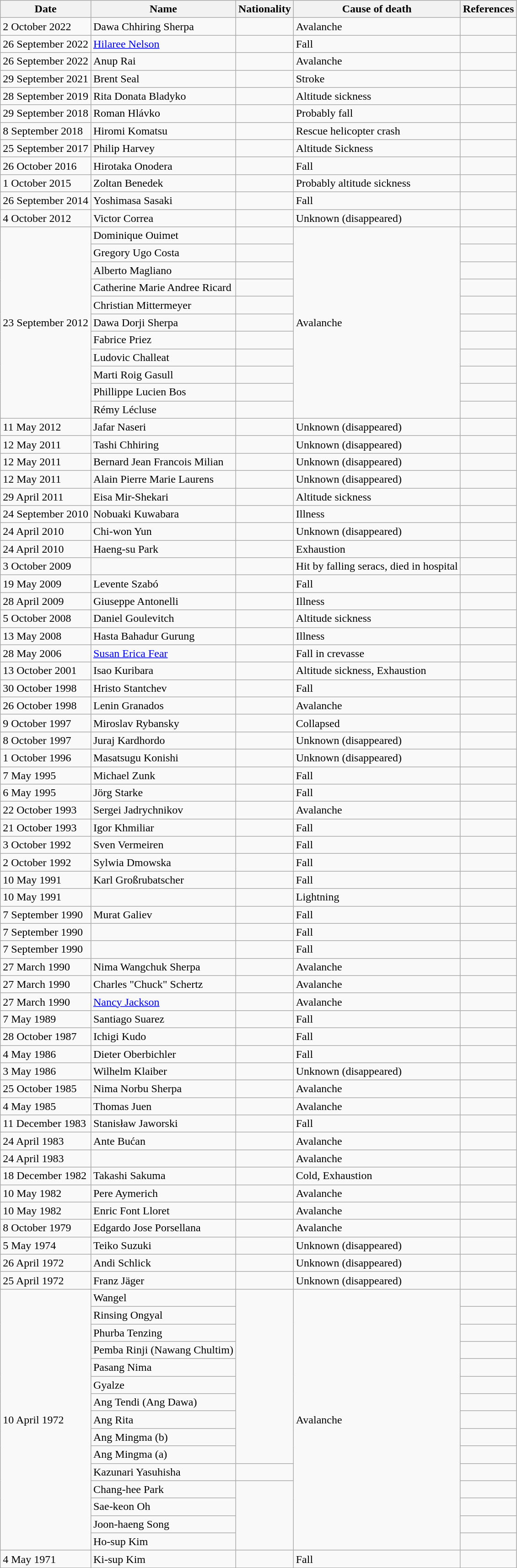<table class="wikitable sortable mw-collapsible">
<tr>
<th>Date</th>
<th>Name</th>
<th>Nationality</th>
<th>Cause of death</th>
<th>References</th>
</tr>
<tr>
<td>2 October 2022</td>
<td>Dawa Chhiring Sherpa</td>
<td></td>
<td>Avalanche</td>
<td></td>
</tr>
<tr>
<td>26 September 2022</td>
<td><a href='#'>Hilaree Nelson</a></td>
<td></td>
<td>Fall</td>
<td></td>
</tr>
<tr>
<td>26 September 2022</td>
<td>Anup Rai</td>
<td></td>
<td>Avalanche</td>
<td></td>
</tr>
<tr>
<td>29 September 2021</td>
<td>Brent Seal</td>
<td></td>
<td>Stroke</td>
<td></td>
</tr>
<tr>
<td>28 September 2019</td>
<td>Rita Donata Bladyko</td>
<td></td>
<td>Altitude sickness</td>
<td></td>
</tr>
<tr>
<td>29 September 2018</td>
<td>Roman Hlávko</td>
<td></td>
<td>Probably fall</td>
<td></td>
</tr>
<tr>
<td>8 September 2018</td>
<td>Hiromi Komatsu</td>
<td></td>
<td>Rescue helicopter crash</td>
<td></td>
</tr>
<tr>
<td>25 September 2017</td>
<td>Philip Harvey</td>
<td></td>
<td>Altitude Sickness</td>
<td></td>
</tr>
<tr>
<td>26 October 2016</td>
<td>Hirotaka Onodera</td>
<td></td>
<td>Fall</td>
<td></td>
</tr>
<tr>
<td>1 October 2015</td>
<td>Zoltan Benedek</td>
<td></td>
<td>Probably altitude sickness</td>
<td></td>
</tr>
<tr>
<td>26 September 2014</td>
<td>Yoshimasa Sasaki</td>
<td></td>
<td>Fall</td>
<td></td>
</tr>
<tr>
<td>4 October 2012</td>
<td>Victor Correa</td>
<td></td>
<td>Unknown (disappeared)</td>
<td></td>
</tr>
<tr>
<td rowspan="11">23 September 2012</td>
<td>Dominique Ouimet</td>
<td></td>
<td rowspan="11">Avalanche</td>
<td></td>
</tr>
<tr>
<td>Gregory Ugo Costa</td>
<td></td>
<td></td>
</tr>
<tr>
<td>Alberto Magliano</td>
<td></td>
<td></td>
</tr>
<tr>
<td>Catherine Marie Andree Ricard</td>
<td></td>
<td></td>
</tr>
<tr>
<td>Christian Mittermeyer</td>
<td></td>
<td></td>
</tr>
<tr>
<td>Dawa Dorji Sherpa</td>
<td></td>
<td></td>
</tr>
<tr>
<td>Fabrice Priez</td>
<td></td>
<td></td>
</tr>
<tr>
<td>Ludovic Challeat</td>
<td></td>
<td></td>
</tr>
<tr>
<td>Marti Roig Gasull</td>
<td></td>
<td></td>
</tr>
<tr>
<td>Phillippe Lucien Bos</td>
<td></td>
<td></td>
</tr>
<tr>
<td>Rémy Lécluse</td>
<td></td>
<td></td>
</tr>
<tr>
<td>11 May 2012</td>
<td>Jafar Naseri</td>
<td></td>
<td>Unknown (disappeared)</td>
<td></td>
</tr>
<tr>
<td>12 May 2011</td>
<td>Tashi Chhiring</td>
<td></td>
<td>Unknown (disappeared)</td>
<td></td>
</tr>
<tr>
<td>12 May 2011</td>
<td>Bernard Jean Francois Milian</td>
<td></td>
<td>Unknown (disappeared)</td>
<td></td>
</tr>
<tr>
<td>12 May 2011</td>
<td>Alain Pierre Marie Laurens</td>
<td></td>
<td>Unknown (disappeared)</td>
<td></td>
</tr>
<tr>
<td>29 April 2011</td>
<td>Eisa Mir-Shekari</td>
<td></td>
<td>Altitude sickness</td>
<td></td>
</tr>
<tr>
<td>24 September 2010</td>
<td>Nobuaki Kuwabara</td>
<td></td>
<td>Illness</td>
<td></td>
</tr>
<tr>
<td>24 April 2010</td>
<td>Chi-won Yun</td>
<td></td>
<td>Unknown (disappeared)</td>
<td></td>
</tr>
<tr>
<td>24 April 2010</td>
<td>Haeng-su Park</td>
<td></td>
<td>Exhaustion</td>
<td></td>
</tr>
<tr>
<td>3 October 2009</td>
<td></td>
<td></td>
<td>Hit by falling seracs, died in hospital</td>
<td></td>
</tr>
<tr>
<td>19 May 2009</td>
<td>Levente Szabó</td>
<td></td>
<td>Fall</td>
<td></td>
</tr>
<tr>
<td>28 April 2009</td>
<td>Giuseppe Antonelli</td>
<td></td>
<td>Illness</td>
<td></td>
</tr>
<tr>
<td>5 October 2008</td>
<td>Daniel Goulevitch</td>
<td></td>
<td>Altitude sickness</td>
<td></td>
</tr>
<tr>
<td>13 May 2008</td>
<td>Hasta Bahadur Gurung</td>
<td></td>
<td>Illness</td>
<td></td>
</tr>
<tr>
<td>28 May 2006</td>
<td><a href='#'>Susan Erica Fear</a></td>
<td></td>
<td>Fall in crevasse</td>
<td></td>
</tr>
<tr>
<td>13 October 2001</td>
<td>Isao Kuribara</td>
<td></td>
<td>Altitude sickness, Exhaustion</td>
<td></td>
</tr>
<tr>
<td>30 October 1998</td>
<td>Hristo Stantchev</td>
<td></td>
<td>Fall</td>
<td></td>
</tr>
<tr>
<td>26 October 1998</td>
<td>Lenin Granados</td>
<td></td>
<td>Avalanche</td>
<td></td>
</tr>
<tr>
<td>9 October 1997</td>
<td>Miroslav Rybansky</td>
<td></td>
<td>Collapsed</td>
<td></td>
</tr>
<tr>
<td>8 October 1997</td>
<td>Juraj Kardhordo</td>
<td></td>
<td>Unknown (disappeared)</td>
<td></td>
</tr>
<tr>
<td>1 October 1996</td>
<td>Masatsugu Konishi</td>
<td></td>
<td>Unknown (disappeared)</td>
<td></td>
</tr>
<tr>
<td>7 May 1995</td>
<td>Michael Zunk</td>
<td></td>
<td>Fall</td>
<td></td>
</tr>
<tr>
<td>6 May 1995</td>
<td>Jörg Starke</td>
<td></td>
<td>Fall</td>
<td></td>
</tr>
<tr>
<td>22 October 1993</td>
<td>Sergei Jadrychnikov</td>
<td></td>
<td>Avalanche</td>
<td></td>
</tr>
<tr>
<td>21 October 1993</td>
<td>Igor Khmiliar</td>
<td></td>
<td>Fall</td>
<td></td>
</tr>
<tr>
<td>3 October 1992</td>
<td>Sven Vermeiren</td>
<td></td>
<td>Fall</td>
<td></td>
</tr>
<tr>
<td>2 October 1992</td>
<td>Sylwia Dmowska</td>
<td></td>
<td>Fall</td>
<td></td>
</tr>
<tr>
<td>10 May 1991</td>
<td>Karl Großrubatscher</td>
<td></td>
<td>Fall</td>
<td></td>
</tr>
<tr>
<td>10 May 1991</td>
<td></td>
<td></td>
<td>Lightning</td>
<td></td>
</tr>
<tr>
<td>7 September 1990</td>
<td>Murat Galiev</td>
<td></td>
<td>Fall</td>
<td></td>
</tr>
<tr>
<td>7 September 1990</td>
<td></td>
<td></td>
<td>Fall</td>
<td></td>
</tr>
<tr>
<td>7 September 1990</td>
<td></td>
<td></td>
<td>Fall</td>
<td></td>
</tr>
<tr>
<td>27 March 1990</td>
<td>Nima Wangchuk Sherpa</td>
<td></td>
<td>Avalanche</td>
<td></td>
</tr>
<tr>
<td>27 March 1990</td>
<td>Charles "Chuck" Schertz</td>
<td></td>
<td>Avalanche</td>
<td></td>
</tr>
<tr>
<td>27 March 1990</td>
<td><a href='#'>Nancy Jackson</a></td>
<td></td>
<td>Avalanche</td>
<td></td>
</tr>
<tr>
<td>7 May 1989</td>
<td>Santiago Suarez</td>
<td></td>
<td>Fall</td>
<td></td>
</tr>
<tr>
<td>28 October 1987</td>
<td>Ichigi Kudo</td>
<td></td>
<td>Fall</td>
<td></td>
</tr>
<tr>
<td>4 May 1986</td>
<td>Dieter Oberbichler</td>
<td></td>
<td>Fall</td>
<td></td>
</tr>
<tr>
<td>3 May 1986</td>
<td>Wilhelm Klaiber</td>
<td></td>
<td>Unknown (disappeared)</td>
<td></td>
</tr>
<tr>
<td>25 October 1985</td>
<td>Nima Norbu Sherpa</td>
<td></td>
<td>Avalanche</td>
<td></td>
</tr>
<tr>
<td>4 May 1985</td>
<td>Thomas Juen</td>
<td></td>
<td>Avalanche</td>
<td></td>
</tr>
<tr>
<td>11 December 1983</td>
<td>Stanisław Jaworski</td>
<td></td>
<td>Fall</td>
<td></td>
</tr>
<tr>
<td>24 April 1983</td>
<td>Ante Bućan</td>
<td></td>
<td>Avalanche</td>
<td></td>
</tr>
<tr>
<td>24 April 1983</td>
<td></td>
<td></td>
<td>Avalanche</td>
<td></td>
</tr>
<tr>
<td>18 December 1982</td>
<td>Takashi Sakuma</td>
<td></td>
<td>Cold, Exhaustion</td>
<td></td>
</tr>
<tr>
<td>10 May 1982</td>
<td>Pere Aymerich</td>
<td></td>
<td>Avalanche</td>
<td></td>
</tr>
<tr>
<td>10 May 1982</td>
<td>Enric Font Lloret</td>
<td></td>
<td>Avalanche</td>
<td></td>
</tr>
<tr>
<td>8 October 1979</td>
<td>Edgardo Jose Porsellana</td>
<td></td>
<td>Avalanche</td>
<td></td>
</tr>
<tr>
<td>5 May 1974</td>
<td>Teiko Suzuki</td>
<td></td>
<td>Unknown (disappeared)</td>
<td></td>
</tr>
<tr>
<td>26 April 1972</td>
<td>Andi Schlick</td>
<td></td>
<td>Unknown (disappeared)</td>
<td></td>
</tr>
<tr>
<td>25 April 1972</td>
<td>Franz Jäger</td>
<td></td>
<td>Unknown (disappeared)</td>
<td></td>
</tr>
<tr>
<td rowspan="15">10 April 1972</td>
<td>Wangel</td>
<td rowspan="10"></td>
<td rowspan="15">Avalanche</td>
<td></td>
</tr>
<tr>
<td>Rinsing Ongyal</td>
<td></td>
</tr>
<tr>
<td>Phurba Tenzing</td>
<td></td>
</tr>
<tr>
<td>Pemba Rinji (Nawang Chultim)</td>
<td></td>
</tr>
<tr>
<td>Pasang Nima</td>
<td></td>
</tr>
<tr>
<td>Gyalze</td>
<td></td>
</tr>
<tr>
<td>Ang Tendi (Ang Dawa)</td>
<td></td>
</tr>
<tr>
<td>Ang Rita</td>
<td></td>
</tr>
<tr>
<td>Ang Mingma (b)</td>
<td></td>
</tr>
<tr>
<td>Ang Mingma (a)</td>
<td></td>
</tr>
<tr>
<td>Kazunari Yasuhisha</td>
<td></td>
<td></td>
</tr>
<tr>
<td>Chang-hee Park</td>
<td rowspan="4"></td>
<td></td>
</tr>
<tr>
<td>Sae-keon Oh</td>
<td></td>
</tr>
<tr>
<td>Joon-haeng Song</td>
<td></td>
</tr>
<tr>
<td>Ho-sup Kim</td>
<td></td>
</tr>
<tr>
<td>4 May 1971</td>
<td>Ki-sup Kim</td>
<td></td>
<td>Fall</td>
<td></td>
</tr>
</table>
